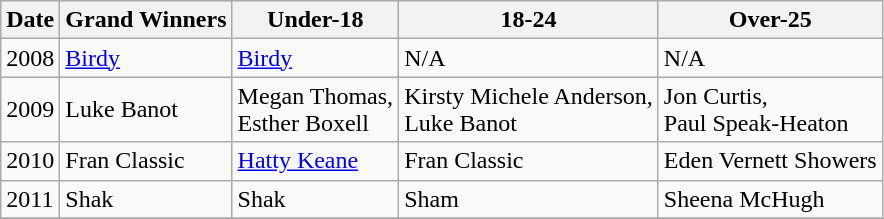<table class="wikitable">
<tr>
<th>Date</th>
<th>Grand Winners</th>
<th>Under-18</th>
<th>18-24</th>
<th>Over-25</th>
</tr>
<tr>
<td>2008</td>
<td><a href='#'>Birdy</a></td>
<td><a href='#'>Birdy</a></td>
<td>N/A</td>
<td>N/A</td>
</tr>
<tr>
<td>2009</td>
<td>Luke Banot</td>
<td>Megan Thomas,<br>Esther Boxell</td>
<td>Kirsty Michele Anderson,<br>Luke Banot</td>
<td>Jon Curtis,<br>Paul Speak-Heaton</td>
</tr>
<tr>
<td>2010</td>
<td>Fran Classic</td>
<td><a href='#'>Hatty Keane</a></td>
<td>Fran Classic</td>
<td>Eden Vernett Showers</td>
</tr>
<tr>
<td>2011</td>
<td>Shak</td>
<td>Shak</td>
<td>Sham</td>
<td>Sheena McHugh</td>
</tr>
<tr>
</tr>
</table>
